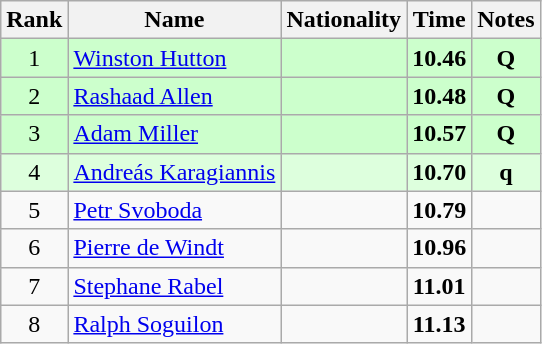<table class="wikitable sortable" style="text-align:center">
<tr>
<th>Rank</th>
<th>Name</th>
<th>Nationality</th>
<th>Time</th>
<th>Notes</th>
</tr>
<tr bgcolor=ccffcc>
<td>1</td>
<td align=left><a href='#'>Winston Hutton</a></td>
<td align=left></td>
<td><strong>10.46</strong></td>
<td><strong>Q</strong></td>
</tr>
<tr bgcolor=ccffcc>
<td>2</td>
<td align=left><a href='#'>Rashaad Allen</a></td>
<td align=left></td>
<td><strong>10.48</strong></td>
<td><strong>Q</strong></td>
</tr>
<tr bgcolor=ccffcc>
<td>3</td>
<td align=left><a href='#'>Adam Miller</a></td>
<td align=left></td>
<td><strong>10.57</strong></td>
<td><strong>Q</strong></td>
</tr>
<tr bgcolor=ddffdd>
<td>4</td>
<td align=left><a href='#'>Andreás Karagiannis</a></td>
<td align=left></td>
<td><strong>10.70</strong></td>
<td><strong>q</strong></td>
</tr>
<tr>
<td>5</td>
<td align=left><a href='#'>Petr Svoboda</a></td>
<td align=left></td>
<td><strong>10.79</strong></td>
<td></td>
</tr>
<tr>
<td>6</td>
<td align=left><a href='#'>Pierre de Windt</a></td>
<td align=left></td>
<td><strong>10.96</strong></td>
<td></td>
</tr>
<tr>
<td>7</td>
<td align=left><a href='#'>Stephane Rabel</a></td>
<td align=left></td>
<td><strong>11.01</strong></td>
<td></td>
</tr>
<tr>
<td>8</td>
<td align=left><a href='#'>Ralph Soguilon</a></td>
<td align=left></td>
<td><strong>11.13</strong></td>
<td></td>
</tr>
</table>
